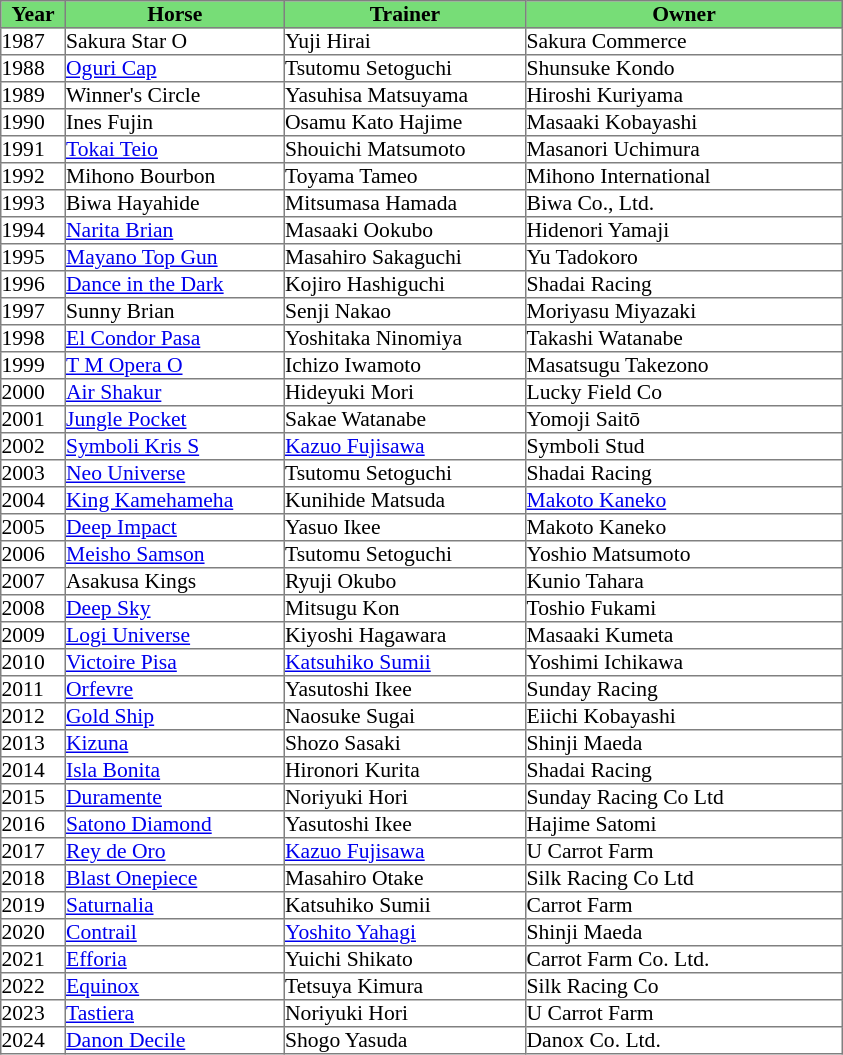<table class = "sortable" | border="1" cellpadding="0" style="border-collapse: collapse; font-size:90%">
<tr bgcolor="#77dd77" align="center">
<th width="42px"><strong>Year</strong><br></th>
<th width="145px"><strong>Horse</strong><br></th>
<th width="160px"><strong>Trainer</strong><br></th>
<th width="210px"><strong>Owner</strong><br></th>
</tr>
<tr>
<td>1987</td>
<td>Sakura Star O</td>
<td>Yuji Hirai</td>
<td>Sakura Commerce</td>
</tr>
<tr>
<td>1988</td>
<td><a href='#'>Oguri Cap</a></td>
<td>Tsutomu Setoguchi</td>
<td>Shunsuke Kondo</td>
</tr>
<tr>
<td>1989</td>
<td>Winner's Circle</td>
<td>Yasuhisa Matsuyama</td>
<td>Hiroshi Kuriyama</td>
</tr>
<tr>
<td>1990</td>
<td>Ines Fujin</td>
<td>Osamu Kato Hajime</td>
<td>Masaaki Kobayashi</td>
</tr>
<tr>
<td>1991</td>
<td><a href='#'>Tokai Teio</a></td>
<td>Shouichi Matsumoto</td>
<td>Masanori Uchimura</td>
</tr>
<tr>
<td>1992</td>
<td>Mihono Bourbon</td>
<td>Toyama Tameo</td>
<td>Mihono International</td>
</tr>
<tr>
<td>1993</td>
<td>Biwa Hayahide</td>
<td>Mitsumasa Hamada</td>
<td>Biwa Co., Ltd.</td>
</tr>
<tr>
<td>1994</td>
<td><a href='#'>Narita Brian</a></td>
<td>Masaaki Ookubo</td>
<td>Hidenori Yamaji</td>
</tr>
<tr>
<td>1995</td>
<td><a href='#'>Mayano Top Gun</a></td>
<td>Masahiro Sakaguchi</td>
<td>Yu Tadokoro</td>
</tr>
<tr>
<td>1996</td>
<td><a href='#'>Dance in the Dark</a></td>
<td>Kojiro Hashiguchi</td>
<td>Shadai Racing</td>
</tr>
<tr>
<td>1997</td>
<td>Sunny Brian</td>
<td>Senji Nakao</td>
<td>Moriyasu Miyazaki</td>
</tr>
<tr>
<td>1998</td>
<td><a href='#'>El Condor Pasa</a></td>
<td>Yoshitaka Ninomiya</td>
<td>Takashi Watanabe</td>
</tr>
<tr>
<td>1999</td>
<td><a href='#'>T M Opera O</a></td>
<td>Ichizo Iwamoto</td>
<td>Masatsugu Takezono</td>
</tr>
<tr>
<td>2000</td>
<td><a href='#'>Air Shakur</a></td>
<td>Hideyuki Mori</td>
<td>Lucky Field Co</td>
</tr>
<tr>
<td>2001</td>
<td><a href='#'>Jungle Pocket</a></td>
<td>Sakae Watanabe</td>
<td>Yomoji Saitō</td>
</tr>
<tr>
<td>2002</td>
<td><a href='#'>Symboli Kris S</a></td>
<td><a href='#'>Kazuo Fujisawa</a></td>
<td>Symboli Stud</td>
</tr>
<tr>
<td>2003</td>
<td><a href='#'>Neo Universe</a></td>
<td>Tsutomu Setoguchi</td>
<td>Shadai Racing</td>
</tr>
<tr>
<td>2004</td>
<td><a href='#'>King Kamehameha</a></td>
<td>Kunihide Matsuda</td>
<td><a href='#'>Makoto Kaneko</a></td>
</tr>
<tr>
<td>2005</td>
<td><a href='#'>Deep Impact</a></td>
<td>Yasuo Ikee</td>
<td>Makoto Kaneko</td>
</tr>
<tr>
<td>2006</td>
<td><a href='#'>Meisho Samson</a></td>
<td>Tsutomu Setoguchi</td>
<td>Yoshio Matsumoto</td>
</tr>
<tr>
<td>2007</td>
<td>Asakusa Kings</td>
<td>Ryuji Okubo</td>
<td>Kunio Tahara</td>
</tr>
<tr>
<td>2008</td>
<td><a href='#'>Deep Sky</a></td>
<td>Mitsugu Kon</td>
<td>Toshio Fukami</td>
</tr>
<tr>
<td>2009</td>
<td><a href='#'>Logi Universe</a></td>
<td>Kiyoshi Hagawara</td>
<td>Masaaki Kumeta</td>
</tr>
<tr>
<td>2010</td>
<td><a href='#'>Victoire Pisa</a></td>
<td><a href='#'>Katsuhiko Sumii</a></td>
<td>Yoshimi Ichikawa</td>
</tr>
<tr>
<td>2011</td>
<td><a href='#'>Orfevre</a></td>
<td>Yasutoshi Ikee</td>
<td>Sunday Racing</td>
</tr>
<tr>
<td>2012</td>
<td><a href='#'>Gold Ship</a></td>
<td>Naosuke Sugai</td>
<td>Eiichi Kobayashi</td>
</tr>
<tr>
<td>2013</td>
<td><a href='#'>Kizuna</a></td>
<td>Shozo Sasaki</td>
<td>Shinji Maeda</td>
</tr>
<tr>
<td>2014</td>
<td><a href='#'>Isla Bonita</a></td>
<td>Hironori Kurita</td>
<td>Shadai Racing</td>
</tr>
<tr>
<td>2015</td>
<td><a href='#'>Duramente</a></td>
<td>Noriyuki Hori</td>
<td>Sunday Racing Co Ltd</td>
</tr>
<tr>
<td>2016</td>
<td><a href='#'>Satono Diamond</a></td>
<td>Yasutoshi Ikee</td>
<td>Hajime Satomi</td>
</tr>
<tr>
<td>2017</td>
<td><a href='#'>Rey de Oro</a></td>
<td><a href='#'>Kazuo Fujisawa</a></td>
<td>U Carrot Farm</td>
</tr>
<tr>
<td>2018</td>
<td><a href='#'>Blast Onepiece</a></td>
<td>Masahiro Otake</td>
<td>Silk Racing Co Ltd</td>
</tr>
<tr>
<td>2019</td>
<td><a href='#'>Saturnalia</a></td>
<td>Katsuhiko Sumii</td>
<td>Carrot Farm</td>
</tr>
<tr>
<td>2020</td>
<td><a href='#'>Contrail</a></td>
<td><a href='#'>Yoshito Yahagi</a></td>
<td>Shinji Maeda</td>
</tr>
<tr>
<td>2021</td>
<td><a href='#'>Efforia</a></td>
<td>Yuichi Shikato</td>
<td>Carrot Farm Co. Ltd.</td>
</tr>
<tr>
<td>2022</td>
<td><a href='#'>Equinox</a></td>
<td>Tetsuya Kimura</td>
<td>Silk Racing Co</td>
</tr>
<tr>
<td>2023</td>
<td><a href='#'>Tastiera</a></td>
<td>Noriyuki Hori</td>
<td>U Carrot Farm</td>
</tr>
<tr>
<td>2024</td>
<td><a href='#'>Danon Decile</a></td>
<td>Shogo Yasuda</td>
<td>Danox Co. Ltd.</td>
</tr>
</table>
